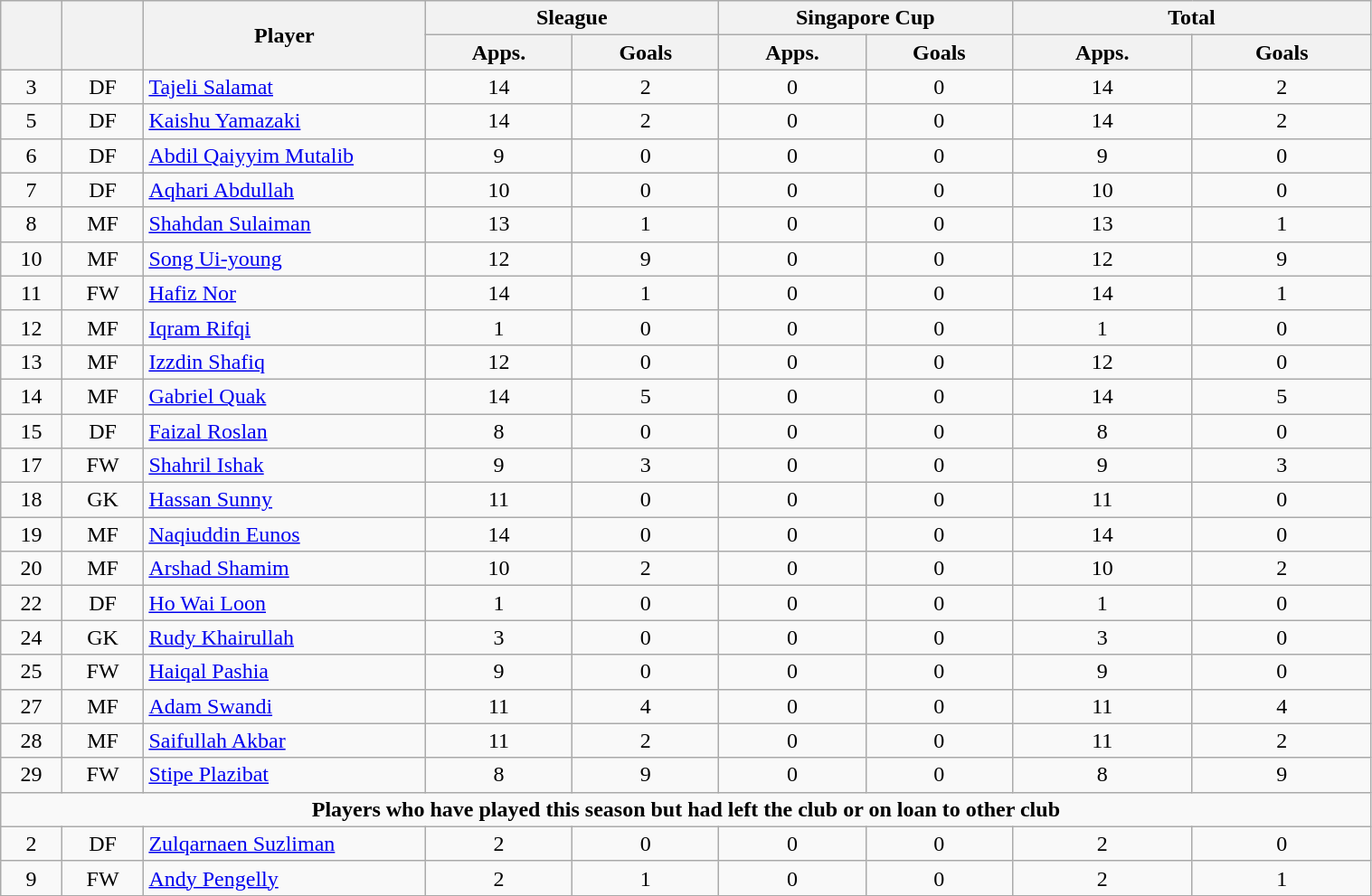<table class="wikitable" style="text-align:center; font-size:100%; width:80%;">
<tr>
<th rowspan=2></th>
<th rowspan=2></th>
<th rowspan=2 width="200">Player</th>
<th colspan=2 width="105">Sleague</th>
<th colspan=2 width="105">Singapore Cup</th>
<th colspan=2 width="130">Total</th>
</tr>
<tr>
<th>Apps.</th>
<th>Goals</th>
<th>Apps.</th>
<th>Goals</th>
<th>Apps.</th>
<th>Goals</th>
</tr>
<tr>
<td>3</td>
<td>DF</td>
<td align="left"> <a href='#'>Tajeli Salamat</a></td>
<td>14</td>
<td>2</td>
<td>0</td>
<td>0</td>
<td>14</td>
<td>2</td>
</tr>
<tr>
<td>5</td>
<td>DF</td>
<td align="left"> <a href='#'>Kaishu Yamazaki</a></td>
<td>14</td>
<td>2</td>
<td>0</td>
<td>0</td>
<td>14</td>
<td>2</td>
</tr>
<tr>
<td>6</td>
<td>DF</td>
<td align="left"> <a href='#'>Abdil Qaiyyim Mutalib</a></td>
<td>9</td>
<td>0</td>
<td>0</td>
<td>0</td>
<td>9</td>
<td>0</td>
</tr>
<tr>
<td>7</td>
<td>DF</td>
<td align="left"> <a href='#'>Aqhari Abdullah</a></td>
<td>10</td>
<td>0</td>
<td>0</td>
<td>0</td>
<td>10</td>
<td>0</td>
</tr>
<tr>
<td>8</td>
<td>MF</td>
<td align="left"> <a href='#'>Shahdan Sulaiman</a></td>
<td>13</td>
<td>1</td>
<td>0</td>
<td>0</td>
<td>13</td>
<td>1</td>
</tr>
<tr>
<td>10</td>
<td>MF</td>
<td align="left"> <a href='#'>Song Ui-young</a></td>
<td>12</td>
<td>9</td>
<td>0</td>
<td>0</td>
<td>12</td>
<td>9</td>
</tr>
<tr>
<td>11</td>
<td>FW</td>
<td align="left"> <a href='#'>Hafiz Nor</a></td>
<td>14</td>
<td>1</td>
<td>0</td>
<td>0</td>
<td>14</td>
<td>1</td>
</tr>
<tr>
<td>12</td>
<td>MF</td>
<td align="left"> <a href='#'>Iqram Rifqi</a></td>
<td>1</td>
<td>0</td>
<td>0</td>
<td>0</td>
<td>1</td>
<td>0</td>
</tr>
<tr>
<td>13</td>
<td>MF</td>
<td align="left"> <a href='#'>Izzdin Shafiq</a></td>
<td>12</td>
<td>0</td>
<td>0</td>
<td>0</td>
<td>12</td>
<td>0</td>
</tr>
<tr>
<td>14</td>
<td>MF</td>
<td align="left"> <a href='#'>Gabriel Quak</a></td>
<td>14</td>
<td>5</td>
<td>0</td>
<td>0</td>
<td>14</td>
<td>5</td>
</tr>
<tr>
<td>15</td>
<td>DF</td>
<td align="left"> <a href='#'>Faizal Roslan</a></td>
<td>8</td>
<td>0</td>
<td>0</td>
<td>0</td>
<td>8</td>
<td>0</td>
</tr>
<tr>
<td>17</td>
<td>FW</td>
<td align="left"> <a href='#'>Shahril Ishak</a></td>
<td>9</td>
<td>3</td>
<td>0</td>
<td>0</td>
<td>9</td>
<td>3</td>
</tr>
<tr>
<td>18</td>
<td>GK</td>
<td align="left"> <a href='#'>Hassan Sunny</a></td>
<td>11</td>
<td>0</td>
<td>0</td>
<td>0</td>
<td>11</td>
<td>0</td>
</tr>
<tr>
<td>19</td>
<td>MF</td>
<td align="left"> <a href='#'>Naqiuddin Eunos</a></td>
<td>14</td>
<td>0</td>
<td>0</td>
<td>0</td>
<td>14</td>
<td>0</td>
</tr>
<tr>
<td>20</td>
<td>MF</td>
<td align="left"> <a href='#'>Arshad Shamim</a></td>
<td>10</td>
<td>2</td>
<td>0</td>
<td>0</td>
<td>10</td>
<td>2</td>
</tr>
<tr>
<td>22</td>
<td>DF</td>
<td align="left"> <a href='#'>Ho Wai Loon</a></td>
<td>1</td>
<td>0</td>
<td>0</td>
<td>0</td>
<td>1</td>
<td>0</td>
</tr>
<tr>
<td>24</td>
<td>GK</td>
<td align="left"> <a href='#'>Rudy Khairullah</a></td>
<td>3</td>
<td>0</td>
<td>0</td>
<td>0</td>
<td>3</td>
<td>0</td>
</tr>
<tr>
<td>25</td>
<td>FW</td>
<td align="left"> <a href='#'>Haiqal Pashia</a></td>
<td>9</td>
<td>0</td>
<td>0</td>
<td>0</td>
<td>9</td>
<td>0</td>
</tr>
<tr>
<td>27</td>
<td>MF</td>
<td align="left"> <a href='#'>Adam Swandi</a></td>
<td>11</td>
<td>4</td>
<td>0</td>
<td>0</td>
<td>11</td>
<td>4</td>
</tr>
<tr>
<td>28</td>
<td>MF</td>
<td align="left"> <a href='#'>Saifullah Akbar</a></td>
<td>11</td>
<td>2</td>
<td>0</td>
<td>0</td>
<td>11</td>
<td>2</td>
</tr>
<tr>
<td>29</td>
<td>FW</td>
<td align="left"> <a href='#'>Stipe Plazibat</a></td>
<td>8</td>
<td>9</td>
<td>0</td>
<td>0</td>
<td>8</td>
<td>9</td>
</tr>
<tr>
<td colspan="15"><strong>Players who have played this season but had left the club or on loan to other club</strong></td>
</tr>
<tr>
<td>2</td>
<td>DF</td>
<td align="left"> <a href='#'>Zulqarnaen Suzliman</a></td>
<td>2</td>
<td>0</td>
<td>0</td>
<td>0</td>
<td>2</td>
<td>0</td>
</tr>
<tr>
<td>9</td>
<td>FW</td>
<td align="left"> <a href='#'>Andy Pengelly</a></td>
<td>2</td>
<td>1</td>
<td>0</td>
<td>0</td>
<td>2</td>
<td>1</td>
</tr>
<tr>
</tr>
</table>
